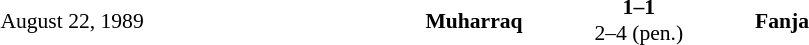<table width=100% cellspacing=1>
<tr>
<th width=10%></th>
<th width=20%></th>
<th width=12%></th>
<th width=20%></th>
<th></th>
</tr>
<tr style=font-size:90%>
<td align=right>August 22, 1989</td>
<td align=right><strong>Muharraq </strong></td>
<td align=center><strong>1–1</strong> <br> 2–4 (pen.)</td>
<td><strong>Fanja</strong></td>
</tr>
</table>
